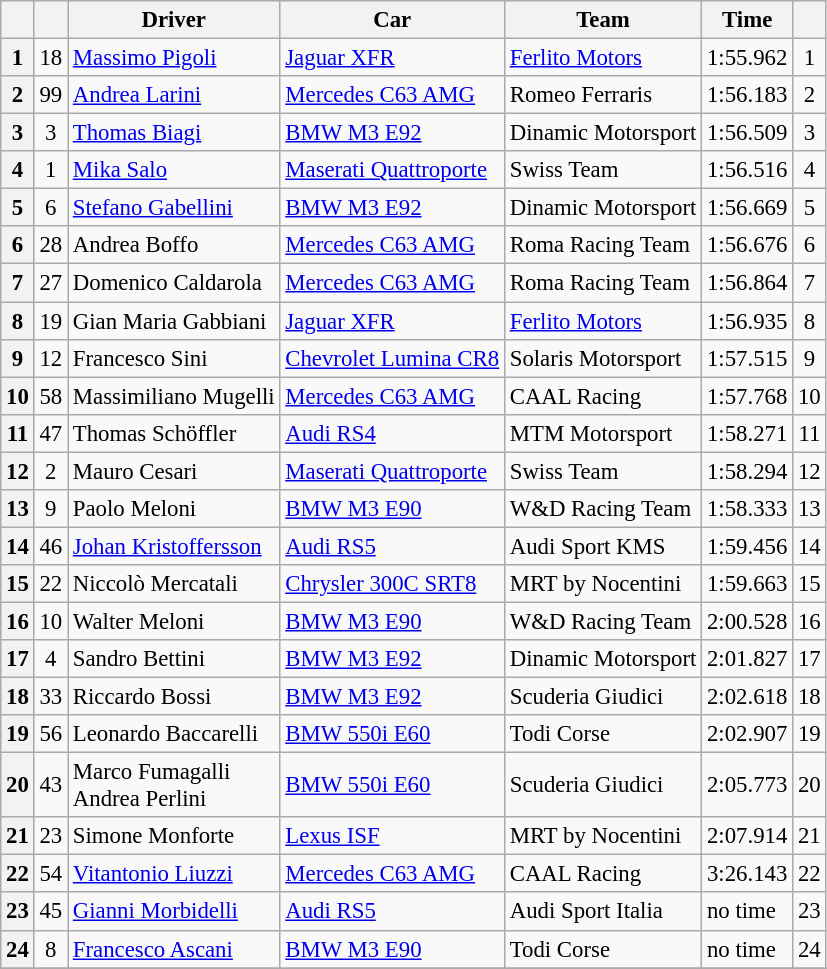<table class="wikitable sortable" style="font-size:95%">
<tr>
<th></th>
<th></th>
<th>Driver</th>
<th>Car</th>
<th>Team</th>
<th>Time</th>
<th></th>
</tr>
<tr>
<th>1</th>
<td align=center>18</td>
<td> <a href='#'>Massimo Pigoli</a></td>
<td><a href='#'>Jaguar XFR</a></td>
<td> <a href='#'>Ferlito Motors</a></td>
<td>1:55.962</td>
<td align=center>1</td>
</tr>
<tr>
<th>2</th>
<td align=center>99</td>
<td> <a href='#'>Andrea Larini</a></td>
<td><a href='#'>Mercedes C63 AMG</a></td>
<td> Romeo Ferraris</td>
<td>1:56.183</td>
<td align=center>2</td>
</tr>
<tr>
<th>3</th>
<td align=center>3</td>
<td> <a href='#'>Thomas Biagi</a></td>
<td><a href='#'>BMW M3 E92</a></td>
<td> Dinamic Motorsport</td>
<td>1:56.509</td>
<td align=center>3</td>
</tr>
<tr>
<th>4</th>
<td align=center>1</td>
<td> <a href='#'>Mika Salo</a></td>
<td><a href='#'>Maserati Quattroporte</a></td>
<td> Swiss Team</td>
<td>1:56.516</td>
<td align=center>4</td>
</tr>
<tr>
<th>5</th>
<td align=center>6</td>
<td> <a href='#'>Stefano Gabellini</a></td>
<td><a href='#'>BMW M3 E92</a></td>
<td> Dinamic Motorsport</td>
<td>1:56.669</td>
<td align=center>5</td>
</tr>
<tr>
<th>6</th>
<td align=center>28</td>
<td> Andrea Boffo</td>
<td><a href='#'>Mercedes C63 AMG</a></td>
<td> Roma Racing Team</td>
<td>1:56.676</td>
<td align=center>6</td>
</tr>
<tr>
<th>7</th>
<td align=center>27</td>
<td> Domenico Caldarola</td>
<td><a href='#'>Mercedes C63 AMG</a></td>
<td> Roma Racing Team</td>
<td>1:56.864</td>
<td align=center>7</td>
</tr>
<tr>
<th>8</th>
<td align=center>19</td>
<td> Gian Maria Gabbiani</td>
<td><a href='#'>Jaguar XFR</a></td>
<td> <a href='#'>Ferlito Motors</a></td>
<td>1:56.935</td>
<td align=center>8</td>
</tr>
<tr>
<th>9</th>
<td align=center>12</td>
<td> Francesco Sini</td>
<td><a href='#'>Chevrolet Lumina CR8</a></td>
<td> Solaris Motorsport</td>
<td>1:57.515</td>
<td align=center>9</td>
</tr>
<tr>
<th>10</th>
<td align=center>58</td>
<td> Massimiliano Mugelli</td>
<td><a href='#'>Mercedes C63 AMG</a></td>
<td> CAAL Racing</td>
<td>1:57.768</td>
<td align=center>10</td>
</tr>
<tr>
<th>11</th>
<td align=center>47</td>
<td> Thomas Schöffler</td>
<td><a href='#'>Audi RS4</a></td>
<td> MTM Motorsport</td>
<td>1:58.271</td>
<td align=center>11</td>
</tr>
<tr>
<th>12</th>
<td align=center>2</td>
<td> Mauro Cesari</td>
<td><a href='#'>Maserati Quattroporte</a></td>
<td> Swiss Team</td>
<td>1:58.294</td>
<td align=center>12</td>
</tr>
<tr>
<th>13</th>
<td align=center>9</td>
<td> Paolo Meloni</td>
<td><a href='#'>BMW M3 E90</a></td>
<td> W&D Racing Team</td>
<td>1:58.333</td>
<td align=center>13</td>
</tr>
<tr>
<th>14</th>
<td align=center>46</td>
<td> <a href='#'>Johan Kristoffersson</a></td>
<td><a href='#'>Audi RS5</a></td>
<td> Audi Sport KMS</td>
<td>1:59.456</td>
<td align=center>14</td>
</tr>
<tr>
<th>15</th>
<td align=center>22</td>
<td> Niccolò Mercatali</td>
<td><a href='#'>Chrysler 300C SRT8</a></td>
<td> MRT by Nocentini</td>
<td>1:59.663</td>
<td align=center>15</td>
</tr>
<tr>
<th>16</th>
<td align=center>10</td>
<td> Walter Meloni</td>
<td><a href='#'>BMW M3 E90</a></td>
<td> W&D Racing Team</td>
<td>2:00.528</td>
<td align=center>16</td>
</tr>
<tr>
<th>17</th>
<td align=center>4</td>
<td> Sandro Bettini</td>
<td><a href='#'>BMW M3 E92</a></td>
<td> Dinamic Motorsport</td>
<td>2:01.827</td>
<td align=center>17</td>
</tr>
<tr>
<th>18</th>
<td align=center>33</td>
<td> Riccardo Bossi</td>
<td><a href='#'>BMW M3 E92</a></td>
<td> Scuderia Giudici</td>
<td>2:02.618</td>
<td align=center>18</td>
</tr>
<tr>
<th>19</th>
<td align=center>56</td>
<td> Leonardo Baccarelli</td>
<td><a href='#'>BMW 550i E60</a></td>
<td> Todi Corse</td>
<td>2:02.907</td>
<td align=center>19</td>
</tr>
<tr>
<th>20</th>
<td align=center>43</td>
<td> Marco Fumagalli<br> Andrea Perlini</td>
<td><a href='#'>BMW 550i E60</a></td>
<td> Scuderia Giudici</td>
<td>2:05.773</td>
<td align=center>20</td>
</tr>
<tr>
<th>21</th>
<td align=center>23</td>
<td> Simone Monforte</td>
<td><a href='#'>Lexus ISF</a></td>
<td> MRT by Nocentini</td>
<td>2:07.914</td>
<td align=center>21</td>
</tr>
<tr>
<th>22</th>
<td align=center>54</td>
<td> <a href='#'>Vitantonio Liuzzi</a></td>
<td><a href='#'>Mercedes C63 AMG</a></td>
<td> CAAL Racing</td>
<td>3:26.143</td>
<td align=center>22</td>
</tr>
<tr>
<th>23</th>
<td align=center>45</td>
<td> <a href='#'>Gianni Morbidelli</a></td>
<td><a href='#'>Audi RS5</a></td>
<td> Audi Sport Italia</td>
<td>no time</td>
<td align=center>23</td>
</tr>
<tr>
<th>24</th>
<td align=center>8</td>
<td> <a href='#'>Francesco Ascani</a></td>
<td><a href='#'>BMW M3 E90</a></td>
<td> Todi Corse</td>
<td>no time</td>
<td align=center>24</td>
</tr>
<tr>
</tr>
</table>
